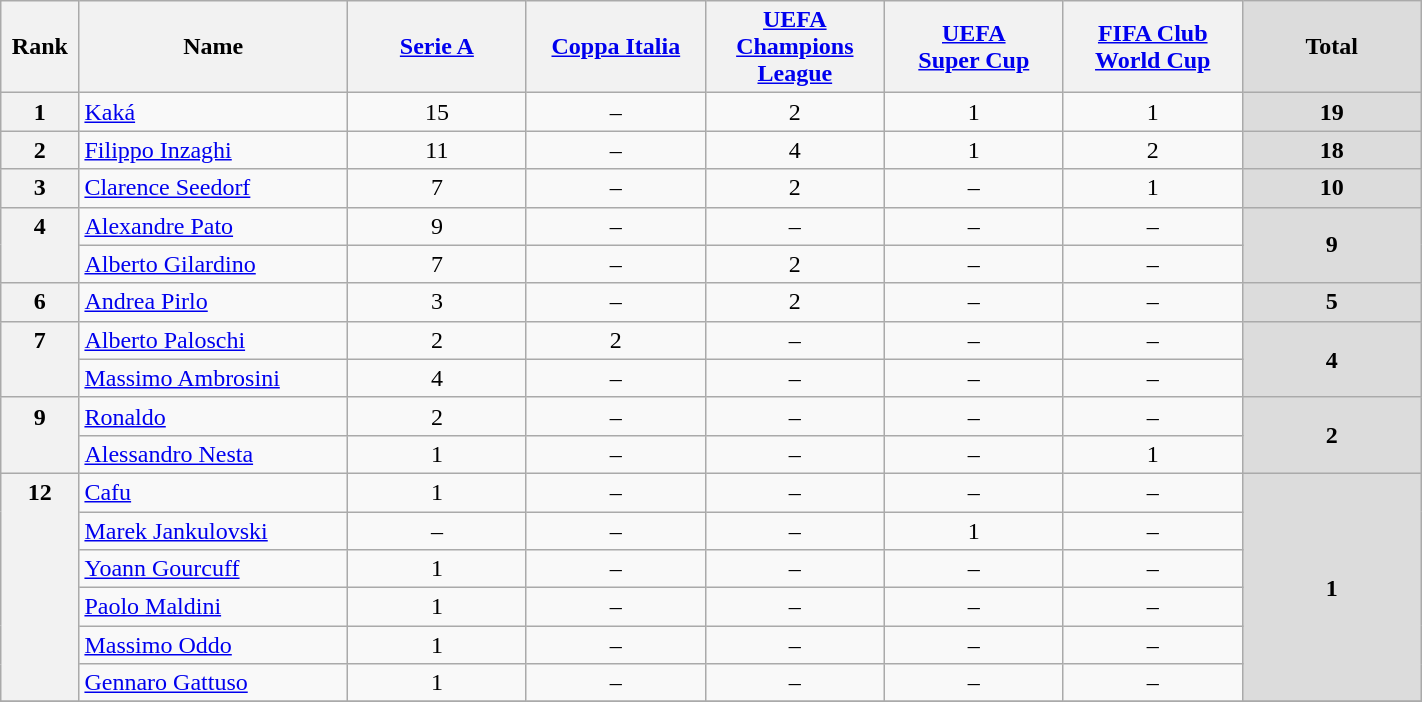<table class="wikitable" style="text-align: center;" width=75%>
<tr>
<th width=3%>Rank</th>
<th width=15%>Name</th>
<th width=10%><a href='#'>Serie A</a></th>
<th width=10%><a href='#'>Coppa Italia</a></th>
<th width=10%><a href='#'>UEFA<br>Champions League</a></th>
<th width=10%><a href='#'>UEFA<br>Super Cup</a></th>
<th width=10%><a href='#'>FIFA Club World Cup</a></th>
<th width=10% style="background: #DCDCDC">Total</th>
</tr>
<tr>
<th>1</th>
<td style="text-align:left;"> <a href='#'>Kaká</a></td>
<td>15</td>
<td>–</td>
<td>2</td>
<td>1</td>
<td>1</td>
<th style="background: #DCDCDC">19</th>
</tr>
<tr>
<th>2</th>
<td style="text-align:left;"> <a href='#'>Filippo Inzaghi</a></td>
<td>11</td>
<td>–</td>
<td>4</td>
<td>1</td>
<td>2</td>
<th style="background: #DCDCDC">18</th>
</tr>
<tr>
<th>3</th>
<td style="text-align:left;"> <a href='#'>Clarence Seedorf</a></td>
<td>7</td>
<td>–</td>
<td>2</td>
<td>–</td>
<td>1</td>
<th style="background: #DCDCDC">10</th>
</tr>
<tr>
<th rowspan="2" valign="top">4</th>
<td style="text-align:left;"> <a href='#'>Alexandre Pato</a></td>
<td>9</td>
<td>–</td>
<td>–</td>
<td>–</td>
<td>–</td>
<th rowspan=2 style="background: #DCDCDC">9</th>
</tr>
<tr>
<td style="text-align:left;"> <a href='#'>Alberto Gilardino</a></td>
<td>7</td>
<td>–</td>
<td>2</td>
<td>–</td>
<td>–</td>
</tr>
<tr>
<th>6</th>
<td style="text-align:left;"> <a href='#'>Andrea Pirlo</a></td>
<td>3</td>
<td>–</td>
<td>2</td>
<td>–</td>
<td>–</td>
<th style="background: #DCDCDC">5</th>
</tr>
<tr>
<th rowspan="2" valign="top">7</th>
<td style="text-align:left;"> <a href='#'>Alberto Paloschi</a></td>
<td>2</td>
<td>2</td>
<td>–</td>
<td>–</td>
<td>–</td>
<th rowspan=2 style="background: #DCDCDC">4</th>
</tr>
<tr>
<td style="text-align:left;"> <a href='#'>Massimo Ambrosini</a></td>
<td>4</td>
<td>–</td>
<td>–</td>
<td>–</td>
<td>–</td>
</tr>
<tr>
<th rowspan="2" valign="top">9</th>
<td style="text-align:left;"> <a href='#'>Ronaldo</a></td>
<td>2</td>
<td>–</td>
<td>–</td>
<td>–</td>
<td>–</td>
<th rowspan=2 style="background: #DCDCDC">2</th>
</tr>
<tr>
<td style="text-align:left;"> <a href='#'>Alessandro Nesta</a></td>
<td>1</td>
<td>–</td>
<td>–</td>
<td>–</td>
<td>1</td>
</tr>
<tr>
<th rowspan="6" valign="top">12</th>
<td style="text-align:left;"> <a href='#'>Cafu</a></td>
<td>1</td>
<td>–</td>
<td>–</td>
<td>–</td>
<td>–</td>
<th rowspan=6 style="background: #DCDCDC">1</th>
</tr>
<tr>
<td style="text-align:left;"> <a href='#'>Marek Jankulovski</a></td>
<td>–</td>
<td>–</td>
<td>–</td>
<td>1</td>
<td>–</td>
</tr>
<tr>
<td style="text-align:left;"> <a href='#'>Yoann Gourcuff</a></td>
<td>1</td>
<td>–</td>
<td>–</td>
<td>–</td>
<td>–</td>
</tr>
<tr>
<td style="text-align:left;"> <a href='#'>Paolo Maldini</a></td>
<td>1</td>
<td>–</td>
<td>–</td>
<td>–</td>
<td>–</td>
</tr>
<tr>
<td style="text-align:left;"> <a href='#'>Massimo Oddo</a></td>
<td>1</td>
<td>–</td>
<td>–</td>
<td>–</td>
<td>–</td>
</tr>
<tr>
<td style="text-align:left;"> <a href='#'>Gennaro Gattuso</a></td>
<td>1</td>
<td>–</td>
<td>–</td>
<td>–</td>
<td>–</td>
</tr>
<tr>
</tr>
</table>
